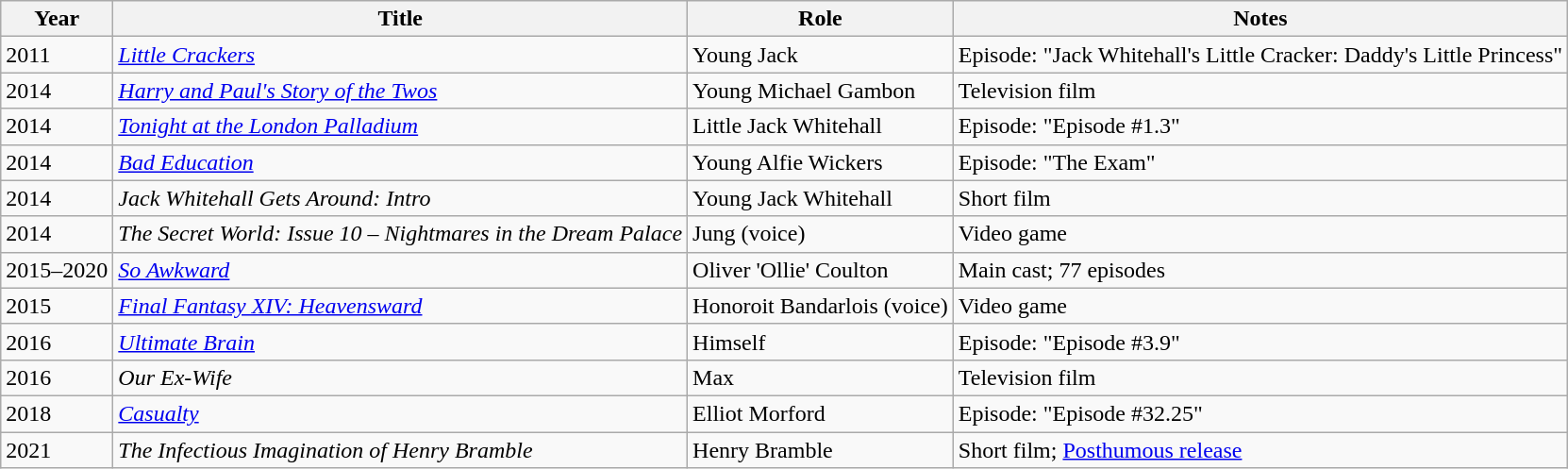<table class="wikitable sortable">
<tr>
<th>Year</th>
<th>Title</th>
<th>Role</th>
<th>Notes</th>
</tr>
<tr>
<td>2011</td>
<td><em><a href='#'>Little Crackers</a></em></td>
<td>Young Jack</td>
<td>Episode: "Jack Whitehall's Little Cracker: Daddy's Little Princess"</td>
</tr>
<tr>
<td>2014</td>
<td><em><a href='#'>Harry and Paul's Story of the Twos</a></em></td>
<td>Young Michael Gambon</td>
<td>Television film</td>
</tr>
<tr>
<td>2014</td>
<td><em><a href='#'>Tonight at the London Palladium</a></em></td>
<td>Little Jack Whitehall</td>
<td>Episode: "Episode #1.3"</td>
</tr>
<tr>
<td>2014</td>
<td><em><a href='#'>Bad Education</a></em></td>
<td>Young Alfie Wickers</td>
<td>Episode: "The Exam"</td>
</tr>
<tr>
<td>2014</td>
<td><em>Jack Whitehall Gets Around: Intro</em></td>
<td>Young Jack Whitehall</td>
<td>Short film</td>
</tr>
<tr>
<td>2014</td>
<td><em>The Secret World: Issue 10 – Nightmares in the Dream Palace</em></td>
<td>Jung (voice)</td>
<td>Video game</td>
</tr>
<tr>
<td>2015–2020</td>
<td><em><a href='#'>So Awkward</a></em></td>
<td>Oliver 'Ollie' Coulton</td>
<td>Main cast; 77 episodes</td>
</tr>
<tr>
<td>2015</td>
<td><em><a href='#'>Final Fantasy XIV: Heavensward</a></em></td>
<td>Honoroit Bandarlois (voice)</td>
<td>Video game</td>
</tr>
<tr>
<td>2016</td>
<td><em><a href='#'>Ultimate Brain</a></em></td>
<td>Himself</td>
<td>Episode: "Episode #3.9"</td>
</tr>
<tr>
<td>2016</td>
<td><em>Our Ex-Wife</em></td>
<td>Max</td>
<td>Television film</td>
</tr>
<tr>
<td>2018</td>
<td><em><a href='#'>Casualty</a></em></td>
<td>Elliot Morford</td>
<td>Episode: "Episode #32.25"</td>
</tr>
<tr>
<td>2021</td>
<td><em>The Infectious Imagination of Henry Bramble</em></td>
<td>Henry Bramble</td>
<td>Short film; <a href='#'>Posthumous release</a></td>
</tr>
</table>
